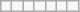<table class=wikitable>
<tr>
<td></td>
<td></td>
<td></td>
<td></td>
<td></td>
<td></td>
<td></td>
</tr>
</table>
